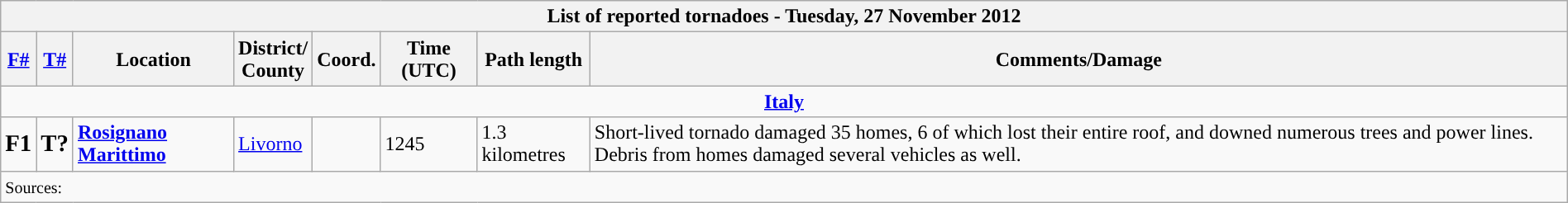<table class="wikitable collapsible" width="100%">
<tr>
<th colspan="8">List of reported tornadoes - Tuesday, 27 November 2012</th>
</tr>
<tr>
<th><a href='#'>F#</a></th>
<th><a href='#'>T#</a></th>
<th>Location</th>
<th>District/<br>County</th>
<th>Coord.</th>
<th>Time (UTC)</th>
<th>Path length</th>
<th>Comments/Damage</th>
</tr>
<tr>
<td colspan="8" align=center><strong><a href='#'>Italy</a></strong></td>
</tr>
<tr>
<td><big><strong>F1</strong></big></td>
<td><big><strong>T?</strong></big></td>
<td><strong><a href='#'>Rosignano Marittimo</a></strong></td>
<td><a href='#'>Livorno</a></td>
<td></td>
<td>1245</td>
<td>1.3 kilometres</td>
<td>Short-lived tornado damaged 35 homes, 6 of which lost their entire roof, and downed numerous trees and power lines. Debris from homes damaged several vehicles as well.</td>
</tr>
<tr>
<td colspan="8"><small>Sources:  </small></td>
</tr>
</table>
